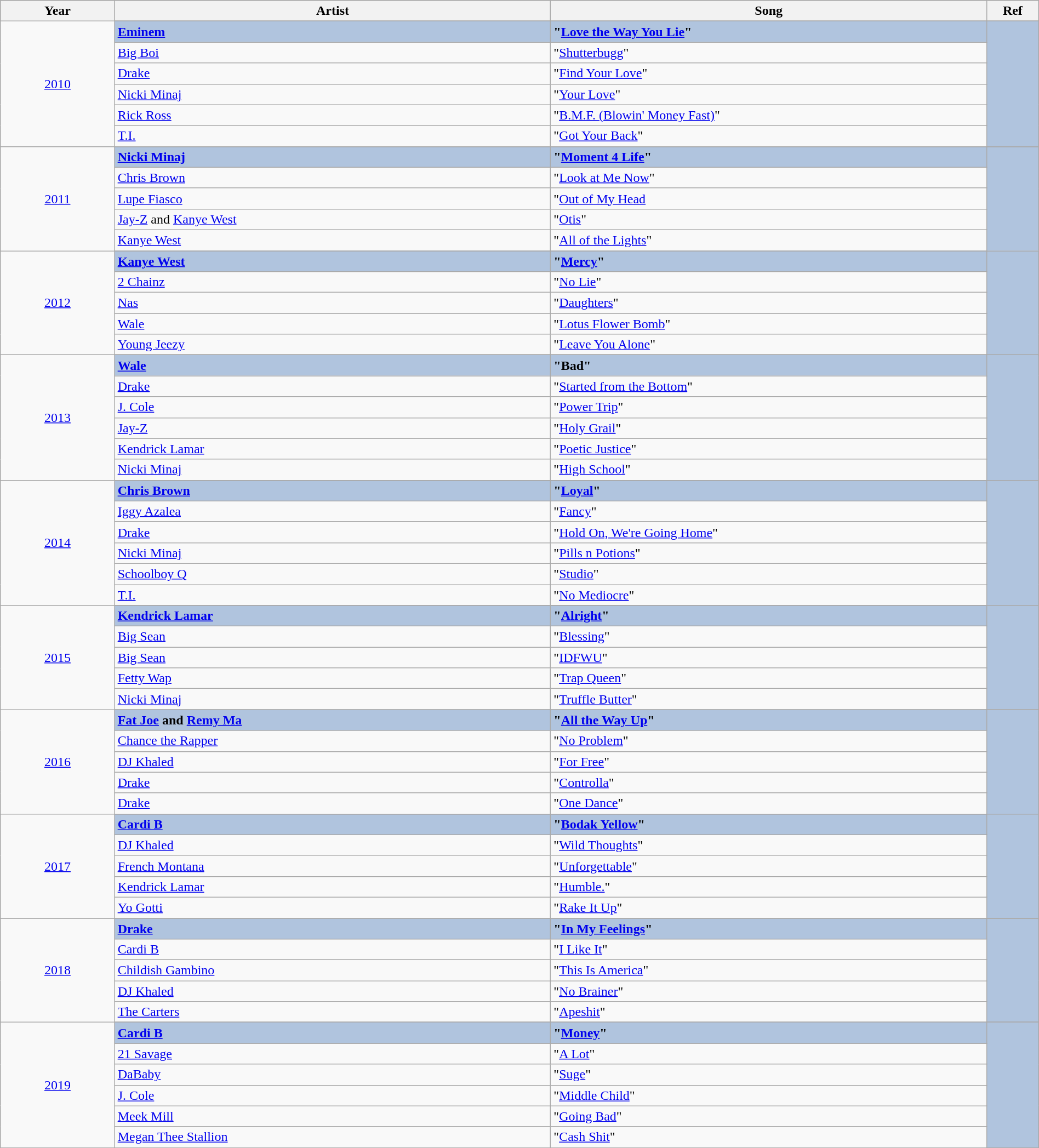<table class="wikitable" style="width:100%;">
<tr style="background:#bebebe;">
<th style="width:11%;">Year</th>
<th style="width:42%;">Artist</th>
<th style="width:42%;">Song</th>
<th style="width:5%;">Ref</th>
</tr>
<tr>
<td rowspan="7" align="center"><a href='#'>2010</a></td>
</tr>
<tr style="background:#B0C4DE">
<td><strong><a href='#'>Eminem</a> </strong></td>
<td><strong>"<a href='#'>Love the Way You Lie</a>"</strong></td>
<td rowspan="6" align="center"></td>
</tr>
<tr>
<td><a href='#'>Big Boi</a> </td>
<td>"<a href='#'>Shutterbugg</a>"</td>
</tr>
<tr>
<td><a href='#'>Drake</a></td>
<td>"<a href='#'>Find Your Love</a>"</td>
</tr>
<tr>
<td><a href='#'>Nicki Minaj</a></td>
<td>"<a href='#'>Your Love</a>"</td>
</tr>
<tr>
<td><a href='#'>Rick Ross</a> </td>
<td>"<a href='#'>B.M.F. (Blowin' Money Fast)</a>"</td>
</tr>
<tr>
<td><a href='#'>T.I.</a> </td>
<td>"<a href='#'>Got Your Back</a>"</td>
</tr>
<tr>
<td rowspan="6" align="center"><a href='#'>2011</a></td>
</tr>
<tr style="background:#B0C4DE">
<td><strong><a href='#'>Nicki Minaj</a> </strong></td>
<td><strong>"<a href='#'>Moment 4 Life</a>"</strong></td>
<td rowspan="6" align="center"></td>
</tr>
<tr>
<td><a href='#'>Chris Brown</a> </td>
<td>"<a href='#'>Look at Me Now</a>"</td>
</tr>
<tr>
<td><a href='#'>Lupe Fiasco</a> </td>
<td>"<a href='#'>Out of My Head</a></td>
</tr>
<tr>
<td><a href='#'>Jay-Z</a> and <a href='#'>Kanye West</a> </td>
<td>"<a href='#'>Otis</a>"</td>
</tr>
<tr>
<td><a href='#'>Kanye West</a> </td>
<td>"<a href='#'>All of the Lights</a>"</td>
</tr>
<tr>
<td rowspan="6" align="center"><a href='#'>2012</a></td>
</tr>
<tr style="background:#B0C4DE">
<td><strong><a href='#'>Kanye West</a> </strong></td>
<td><strong>"<a href='#'>Mercy</a>"</strong></td>
<td rowspan="6" align="center"></td>
</tr>
<tr>
<td><a href='#'>2 Chainz</a> </td>
<td>"<a href='#'>No Lie</a>"</td>
</tr>
<tr>
<td><a href='#'>Nas</a></td>
<td>"<a href='#'>Daughters</a>"</td>
</tr>
<tr>
<td><a href='#'>Wale</a> </td>
<td>"<a href='#'>Lotus Flower Bomb</a>"</td>
</tr>
<tr>
<td><a href='#'>Young Jeezy</a> </td>
<td>"<a href='#'>Leave You Alone</a>"</td>
</tr>
<tr>
<td rowspan="7" align="center"><a href='#'>2013</a></td>
</tr>
<tr style="background:#B0C4DE">
<td><strong><a href='#'>Wale</a> </strong></td>
<td><strong>"Bad"</strong></td>
<td rowspan="7" align="center"></td>
</tr>
<tr>
<td><a href='#'>Drake</a></td>
<td>"<a href='#'>Started from the Bottom</a>"</td>
</tr>
<tr>
<td><a href='#'>J. Cole</a> </td>
<td>"<a href='#'>Power Trip</a>"</td>
</tr>
<tr>
<td><a href='#'>Jay-Z</a> </td>
<td>"<a href='#'>Holy Grail</a>"</td>
</tr>
<tr>
<td><a href='#'>Kendrick Lamar</a> </td>
<td>"<a href='#'>Poetic Justice</a>"</td>
</tr>
<tr>
<td><a href='#'>Nicki Minaj</a> </td>
<td>"<a href='#'>High School</a>"</td>
</tr>
<tr>
<td rowspan="7" align="center"><a href='#'>2014</a></td>
</tr>
<tr style="background:#B0C4DE">
<td><strong><a href='#'>Chris Brown</a> </strong></td>
<td><strong>"<a href='#'>Loyal</a>"</strong></td>
<td rowspan="7" align="center"></td>
</tr>
<tr>
<td><a href='#'>Iggy Azalea</a> </td>
<td>"<a href='#'>Fancy</a>"</td>
</tr>
<tr>
<td><a href='#'>Drake</a> </td>
<td>"<a href='#'>Hold On, We're Going Home</a>"</td>
</tr>
<tr>
<td><a href='#'>Nicki Minaj</a></td>
<td>"<a href='#'>Pills n Potions</a>"</td>
</tr>
<tr>
<td><a href='#'>Schoolboy Q</a> </td>
<td>"<a href='#'>Studio</a>"</td>
</tr>
<tr>
<td><a href='#'>T.I.</a> </td>
<td>"<a href='#'>No Mediocre</a>"</td>
</tr>
<tr>
<td rowspan="6" align="center"><a href='#'>2015</a></td>
</tr>
<tr style="background:#B0C4DE">
<td><strong><a href='#'>Kendrick Lamar</a></strong></td>
<td><strong>"<a href='#'>Alright</a>"</strong></td>
<td rowspan="5" align="center"></td>
</tr>
<tr>
<td><a href='#'>Big Sean</a> </td>
<td>"<a href='#'>Blessing</a>"</td>
</tr>
<tr>
<td><a href='#'>Big Sean</a> </td>
<td>"<a href='#'>IDFWU</a>"</td>
</tr>
<tr>
<td><a href='#'>Fetty Wap</a></td>
<td>"<a href='#'>Trap Queen</a>"</td>
</tr>
<tr>
<td><a href='#'>Nicki Minaj</a> </td>
<td>"<a href='#'>Truffle Butter</a>"</td>
</tr>
<tr>
<td rowspan="6" align="center"><a href='#'>2016</a></td>
</tr>
<tr style="background:#B0C4DE">
<td><strong><a href='#'>Fat Joe</a> and <a href='#'>Remy Ma</a> </strong></td>
<td><strong>"<a href='#'>All the Way Up</a>"</strong></td>
<td rowspan="6" align="center"></td>
</tr>
<tr>
<td><a href='#'>Chance the Rapper</a> </td>
<td>"<a href='#'>No Problem</a>"</td>
</tr>
<tr>
<td><a href='#'>DJ Khaled</a> </td>
<td>"<a href='#'>For Free</a>"</td>
</tr>
<tr>
<td><a href='#'>Drake</a></td>
<td>"<a href='#'>Controlla</a>"</td>
</tr>
<tr>
<td><a href='#'>Drake</a> </td>
<td>"<a href='#'>One Dance</a>"</td>
</tr>
<tr>
<td rowspan="6" align="center"><a href='#'>2017</a></td>
</tr>
<tr style="background:#B0C4DE">
<td><strong><a href='#'>Cardi B</a></strong></td>
<td><strong>"<a href='#'>Bodak Yellow</a>"</strong></td>
<td rowspan="5" align="center"></td>
</tr>
<tr>
<td><a href='#'>DJ Khaled</a> </td>
<td>"<a href='#'>Wild Thoughts</a>"</td>
</tr>
<tr>
<td><a href='#'>French Montana</a> </td>
<td>"<a href='#'>Unforgettable</a>"</td>
</tr>
<tr>
<td><a href='#'>Kendrick Lamar</a></td>
<td>"<a href='#'>Humble.</a>"</td>
</tr>
<tr>
<td><a href='#'>Yo Gotti</a> </td>
<td>"<a href='#'>Rake It Up</a>"</td>
</tr>
<tr>
<td rowspan="6" align="center"><a href='#'>2018</a></td>
</tr>
<tr style="background:#B0C4DE">
<td><strong><a href='#'>Drake</a></strong></td>
<td><strong>"<a href='#'>In My Feelings</a>"</strong></td>
<td rowspan="5" align="center"></td>
</tr>
<tr>
<td><a href='#'>Cardi B</a> </td>
<td>"<a href='#'>I Like It</a>"</td>
</tr>
<tr>
<td><a href='#'>Childish Gambino</a></td>
<td>"<a href='#'>This Is America</a>"</td>
</tr>
<tr>
<td><a href='#'>DJ Khaled</a> </td>
<td>"<a href='#'>No Brainer</a>"</td>
</tr>
<tr>
<td><a href='#'>The Carters</a></td>
<td>"<a href='#'>Apeshit</a>"</td>
</tr>
<tr>
<td rowspan="7" align="center"><a href='#'>2019</a></td>
</tr>
<tr style="background:#B0C4DE">
<td><strong><a href='#'>Cardi B</a></strong></td>
<td><strong>"<a href='#'>Money</a>"</strong></td>
<td rowspan="6" align="center"></td>
</tr>
<tr>
<td><a href='#'>21 Savage</a> </td>
<td>"<a href='#'>A Lot</a>"</td>
</tr>
<tr>
<td><a href='#'>DaBaby</a></td>
<td>"<a href='#'>Suge</a>"</td>
</tr>
<tr>
<td><a href='#'>J. Cole</a></td>
<td>"<a href='#'>Middle Child</a>"</td>
</tr>
<tr>
<td><a href='#'>Meek Mill</a> </td>
<td>"<a href='#'>Going Bad</a>"</td>
</tr>
<tr>
<td><a href='#'>Megan Thee Stallion</a> </td>
<td>"<a href='#'>Cash Shit</a>"</td>
</tr>
</table>
